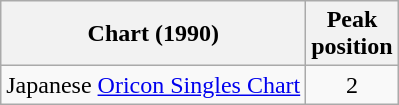<table class="wikitable">
<tr>
<th>Chart (1990)</th>
<th>Peak<br>position</th>
</tr>
<tr>
<td>Japanese <a href='#'>Oricon Singles Chart</a></td>
<td align="center">2</td>
</tr>
</table>
